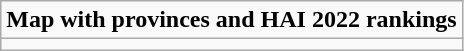<table role= "presentation" class="wikitable mw-collapsible mw-collapsed">
<tr>
<td><strong>Map with provinces and HAI 2022 rankings</strong></td>
</tr>
<tr>
<td></td>
</tr>
</table>
